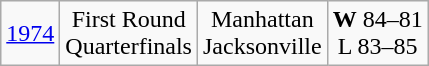<table class="wikitable">
<tr align="center">
<td><a href='#'>1974</a></td>
<td>First Round<br>Quarterfinals</td>
<td>Manhattan<br>Jacksonville</td>
<td><strong>W</strong> 84–81<br>L 83–85</td>
</tr>
</table>
